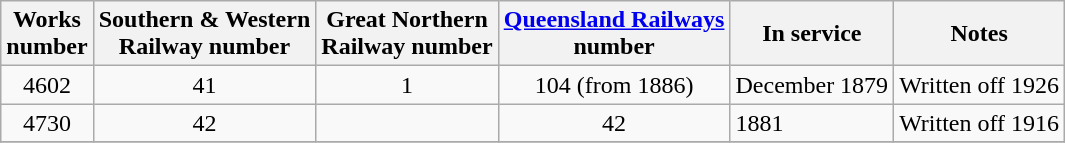<table class="wikitable sortable">
<tr>
<th>Works<br>number</th>
<th>Southern & Western<br>Railway number</th>
<th>Great Northern<br>Railway number</th>
<th><a href='#'>Queensland Railways</a><br>number</th>
<th>In service</th>
<th>Notes</th>
</tr>
<tr>
<td align=center>4602</td>
<td align=center>41</td>
<td align=center>1</td>
<td align=center>104 (from 1886)</td>
<td>December 1879</td>
<td>Written off 1926</td>
</tr>
<tr>
<td align=center>4730</td>
<td align=center>42</td>
<td align=center></td>
<td align=center>42</td>
<td>1881</td>
<td>Written off 1916</td>
</tr>
<tr>
</tr>
</table>
